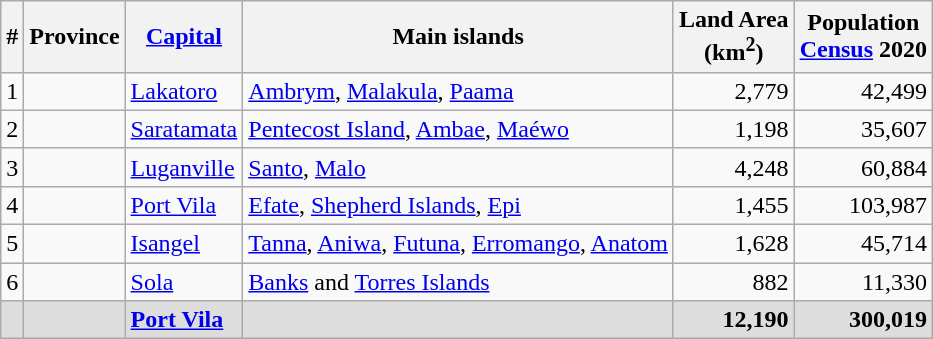<table class="wikitable sortable">
<tr>
<th>#</th>
<th>Province</th>
<th><a href='#'>Capital</a></th>
<th>Main islands</th>
<th>Land Area<br>(km<sup>2</sup>)</th>
<th>Population<br><a href='#'>Census</a> 2020 </th>
</tr>
<tr>
<td>1</td>
<td></td>
<td><a href='#'>Lakatoro</a></td>
<td><a href='#'>Ambrym</a>, <a href='#'>Malakula</a>, <a href='#'>Paama</a></td>
<td align="right">2,779</td>
<td align="right">42,499</td>
</tr>
<tr>
<td>2</td>
<td></td>
<td><a href='#'>Saratamata</a></td>
<td><a href='#'>Pentecost Island</a>, <a href='#'>Ambae</a>, <a href='#'>Maéwo</a></td>
<td align="right">1,198</td>
<td align="right">35,607</td>
</tr>
<tr>
<td>3</td>
<td></td>
<td><a href='#'>Luganville</a></td>
<td><a href='#'>Santo</a>, <a href='#'>Malo</a></td>
<td align="right">4,248</td>
<td align="right">60,884</td>
</tr>
<tr>
<td>4</td>
<td></td>
<td><a href='#'>Port Vila</a></td>
<td><a href='#'>Efate</a>, <a href='#'>Shepherd Islands</a>, <a href='#'>Epi</a></td>
<td align="right">1,455</td>
<td align="right">103,987</td>
</tr>
<tr>
<td>5</td>
<td></td>
<td><a href='#'>Isangel</a></td>
<td><a href='#'>Tanna</a>, <a href='#'>Aniwa</a>, <a href='#'>Futuna</a>, <a href='#'>Erromango</a>, <a href='#'>Anatom</a></td>
<td align="right">1,628</td>
<td align="right">45,714</td>
</tr>
<tr>
<td>6</td>
<td></td>
<td><a href='#'>Sola</a></td>
<td><a href='#'>Banks</a> and <a href='#'>Torres Islands</a></td>
<td align="right">882</td>
<td align="right">11,330</td>
</tr>
<tr style="background: #DDDDDD;" class="sortbottom">
<td></td>
<td><strong></strong></td>
<td><strong><a href='#'>Port Vila</a></strong></td>
<td><strong> </strong></td>
<td align="right"><strong>12,190</strong></td>
<td align="right"><strong>300,019</strong></td>
</tr>
</table>
